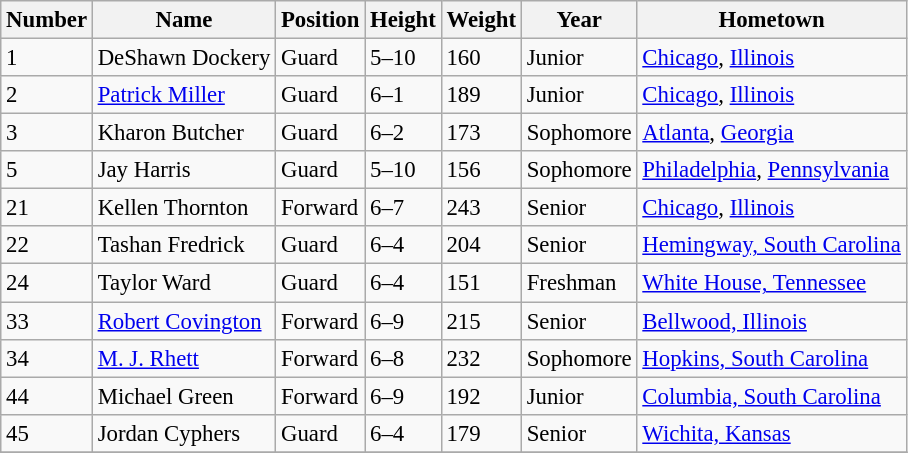<table class="wikitable" style="font-size: 95%;">
<tr>
<th>Number</th>
<th>Name</th>
<th>Position</th>
<th>Height</th>
<th>Weight</th>
<th>Year</th>
<th>Hometown</th>
</tr>
<tr>
<td>1</td>
<td>DeShawn Dockery</td>
<td>Guard</td>
<td>5–10</td>
<td>160</td>
<td>Junior</td>
<td><a href='#'>Chicago</a>, <a href='#'>Illinois</a></td>
</tr>
<tr>
<td>2</td>
<td><a href='#'>Patrick Miller</a></td>
<td>Guard</td>
<td>6–1</td>
<td>189</td>
<td>Junior</td>
<td><a href='#'>Chicago</a>, <a href='#'>Illinois</a></td>
</tr>
<tr>
<td>3</td>
<td>Kharon Butcher</td>
<td>Guard</td>
<td>6–2</td>
<td>173</td>
<td>Sophomore</td>
<td><a href='#'>Atlanta</a>, <a href='#'>Georgia</a></td>
</tr>
<tr>
<td>5</td>
<td>Jay Harris</td>
<td>Guard</td>
<td>5–10</td>
<td>156</td>
<td>Sophomore</td>
<td><a href='#'>Philadelphia</a>, <a href='#'>Pennsylvania</a></td>
</tr>
<tr>
<td>21</td>
<td>Kellen Thornton</td>
<td>Forward</td>
<td>6–7</td>
<td>243</td>
<td>Senior</td>
<td><a href='#'>Chicago</a>, <a href='#'>Illinois</a></td>
</tr>
<tr>
<td>22</td>
<td>Tashan Fredrick</td>
<td>Guard</td>
<td>6–4</td>
<td>204</td>
<td>Senior</td>
<td><a href='#'>Hemingway, South Carolina</a></td>
</tr>
<tr>
<td>24</td>
<td>Taylor Ward</td>
<td>Guard</td>
<td>6–4</td>
<td>151</td>
<td>Freshman</td>
<td><a href='#'>White House, Tennessee</a></td>
</tr>
<tr>
<td>33</td>
<td><a href='#'>Robert Covington</a></td>
<td>Forward</td>
<td>6–9</td>
<td>215</td>
<td>Senior</td>
<td><a href='#'>Bellwood, Illinois</a></td>
</tr>
<tr>
<td>34</td>
<td><a href='#'>M. J. Rhett</a></td>
<td>Forward</td>
<td>6–8</td>
<td>232</td>
<td>Sophomore</td>
<td><a href='#'>Hopkins, South Carolina</a></td>
</tr>
<tr>
<td>44</td>
<td>Michael Green</td>
<td>Forward</td>
<td>6–9</td>
<td>192</td>
<td>Junior</td>
<td><a href='#'>Columbia, South Carolina</a></td>
</tr>
<tr>
<td>45</td>
<td>Jordan Cyphers</td>
<td>Guard</td>
<td>6–4</td>
<td>179</td>
<td>Senior</td>
<td><a href='#'>Wichita, Kansas</a></td>
</tr>
<tr>
</tr>
</table>
